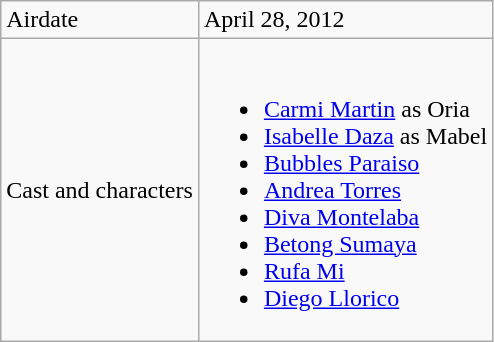<table class="wikitable">
<tr>
<td>Airdate</td>
<td>April 28, 2012</td>
</tr>
<tr>
<td>Cast and characters</td>
<td><br><ul><li><a href='#'>Carmi Martin</a> as Oria</li><li><a href='#'>Isabelle Daza</a> as Mabel</li><li><a href='#'>Bubbles Paraiso</a></li><li><a href='#'>Andrea Torres</a></li><li><a href='#'>Diva Montelaba</a></li><li><a href='#'>Betong Sumaya</a></li><li><a href='#'>Rufa Mi</a></li><li><a href='#'>Diego Llorico</a></li></ul></td>
</tr>
</table>
